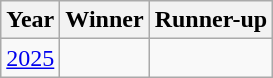<table class="wikitable">
<tr>
<th>Year</th>
<th>Winner</th>
<th>Runner-up</th>
</tr>
<tr>
<td><a href='#'>2025</a></td>
<td></td>
<td></td>
</tr>
</table>
